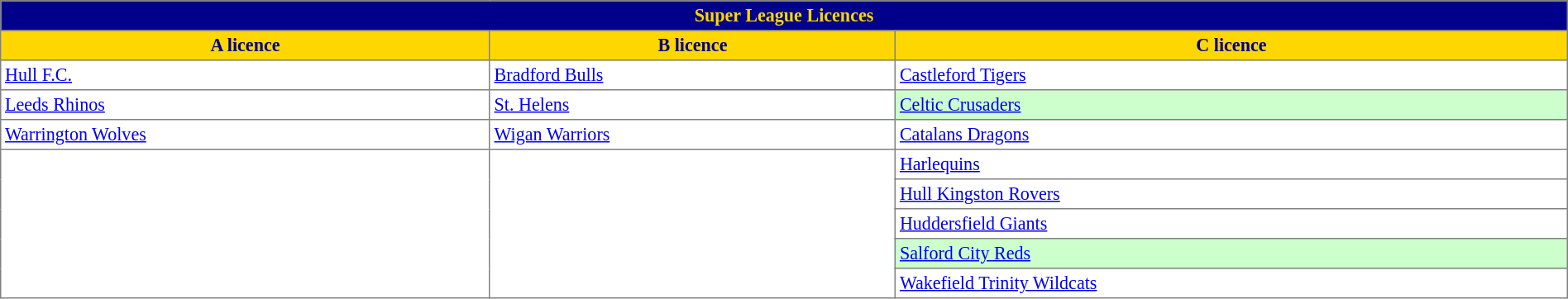<table border="1" cellpadding="3" cellspacing="0" style="border-collapse:collapse; font-size:92%; width:100%;">
<tr style="background:darkblue;">
<th colspan=3 style="color:gold;">Super League Licences</th>
</tr>
<tr style="background:gold;">
<th style="color:darkblue;" "width:21%;">A licence</th>
<th style="color:darkblue;" "width:21%;">B licence</th>
<th style="color:darkblue;" "width:21%;">C licence</th>
</tr>
<tr>
<td> <a href='#'>Hull F.C.</a></td>
<td> <a href='#'>Bradford Bulls</a></td>
<td> <a href='#'>Castleford Tigers</a></td>
</tr>
<tr>
<td> <a href='#'>Leeds Rhinos</a></td>
<td> <a href='#'>St. Helens</a></td>
<td style="background:#cfc;"> <a href='#'>Celtic Crusaders</a> </td>
</tr>
<tr>
<td> <a href='#'>Warrington Wolves</a></td>
<td> <a href='#'>Wigan Warriors</a></td>
<td> <a href='#'>Catalans Dragons</a></td>
</tr>
<tr>
<td rowspan=9></td>
<td rowspan=10></td>
<td> <a href='#'>Harlequins</a></td>
</tr>
<tr>
<td> <a href='#'>Hull Kingston Rovers</a></td>
</tr>
<tr>
<td> <a href='#'>Huddersfield Giants</a></td>
</tr>
<tr>
<td style="background:#cfc;"> <a href='#'>Salford City Reds</a> </td>
</tr>
<tr>
<td> <a href='#'>Wakefield Trinity Wildcats</a></td>
</tr>
</table>
